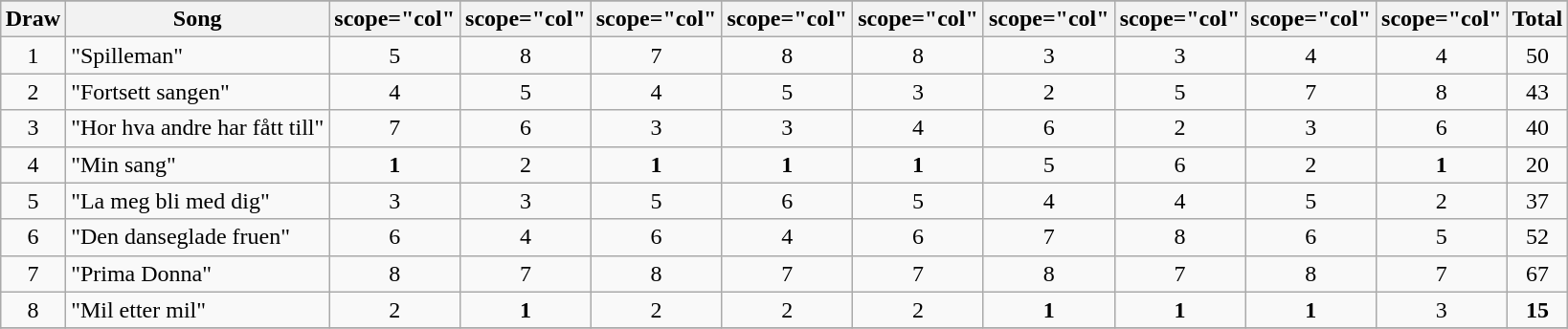<table class="wikitable plainrowheaders" style="margin: 1em auto 1em auto; text-align:center;">
<tr>
</tr>
<tr>
<th scope="col">Draw</th>
<th scope="col">Song</th>
<th>scope="col" </th>
<th>scope="col" </th>
<th>scope="col" </th>
<th>scope="col" </th>
<th>scope="col" </th>
<th>scope="col" </th>
<th>scope="col" </th>
<th>scope="col" </th>
<th>scope="col" </th>
<th scope="col">Total</th>
</tr>
<tr>
<td>1</td>
<td align=left>"Spilleman"</td>
<td>5</td>
<td>8</td>
<td>7</td>
<td>8</td>
<td>8</td>
<td>3</td>
<td>3</td>
<td>4</td>
<td>4</td>
<td>50</td>
</tr>
<tr>
<td>2</td>
<td align=left>"Fortsett sangen"</td>
<td>4</td>
<td>5</td>
<td>4</td>
<td>5</td>
<td>3</td>
<td>2</td>
<td>5</td>
<td>7</td>
<td>8</td>
<td>43</td>
</tr>
<tr>
<td>3</td>
<td align=left>"Hor hva andre har fått till"</td>
<td>7</td>
<td>6</td>
<td>3</td>
<td>3</td>
<td>4</td>
<td>6</td>
<td>2</td>
<td>3</td>
<td>6</td>
<td>40</td>
</tr>
<tr>
<td>4</td>
<td align=left>"Min sang"</td>
<td><strong>1</strong></td>
<td>2</td>
<td><strong>1</strong></td>
<td><strong>1</strong></td>
<td><strong>1</strong></td>
<td>5</td>
<td>6</td>
<td>2</td>
<td><strong>1</strong></td>
<td>20</td>
</tr>
<tr>
<td>5</td>
<td align=left>"La meg bli med dig"</td>
<td>3</td>
<td>3</td>
<td>5</td>
<td>6</td>
<td>5</td>
<td>4</td>
<td>4</td>
<td>5</td>
<td>2</td>
<td>37</td>
</tr>
<tr>
<td>6</td>
<td align=left>"Den danseglade fruen"</td>
<td>6</td>
<td>4</td>
<td>6</td>
<td>4</td>
<td>6</td>
<td>7</td>
<td>8</td>
<td>6</td>
<td>5</td>
<td>52</td>
</tr>
<tr>
<td>7</td>
<td align=left>"Prima Donna"</td>
<td>8</td>
<td>7</td>
<td>8</td>
<td>7</td>
<td>7</td>
<td>8</td>
<td>7</td>
<td>8</td>
<td>7</td>
<td>67</td>
</tr>
<tr>
<td>8</td>
<td align=left>"Mil etter mil"</td>
<td>2</td>
<td><strong>1</strong></td>
<td>2</td>
<td>2</td>
<td>2</td>
<td><strong>1</strong></td>
<td><strong>1</strong></td>
<td><strong>1</strong></td>
<td>3</td>
<td><strong>15</strong></td>
</tr>
<tr>
</tr>
</table>
